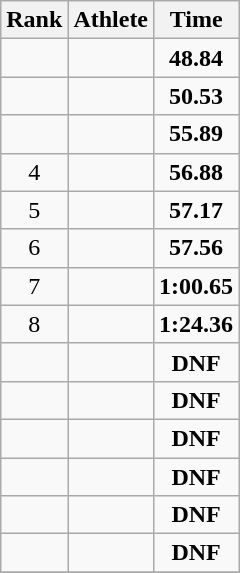<table class=wikitable style="text-align:center;">
<tr>
<th>Rank</th>
<th>Athlete</th>
<th>Time</th>
</tr>
<tr>
<td></td>
<td align=left></td>
<td><strong>48.84</strong></td>
</tr>
<tr>
<td></td>
<td align=left></td>
<td><strong>50.53</strong></td>
</tr>
<tr>
<td></td>
<td align=left></td>
<td><strong>55.89</strong></td>
</tr>
<tr>
<td>4</td>
<td align=left></td>
<td><strong>56.88</strong></td>
</tr>
<tr>
<td>5</td>
<td align=left></td>
<td><strong>57.17</strong></td>
</tr>
<tr>
<td>6</td>
<td align=left></td>
<td><strong>57.56</strong></td>
</tr>
<tr>
<td>7</td>
<td align=left></td>
<td><strong>1:00.65</strong></td>
</tr>
<tr>
<td>8</td>
<td align=left></td>
<td><strong>1:24.36</strong></td>
</tr>
<tr>
<td></td>
<td align=left></td>
<td><strong>DNF</strong></td>
</tr>
<tr>
<td></td>
<td align=left></td>
<td><strong>DNF</strong></td>
</tr>
<tr>
<td></td>
<td align=left></td>
<td><strong>DNF</strong></td>
</tr>
<tr>
<td></td>
<td align=left></td>
<td><strong>DNF</strong></td>
</tr>
<tr>
<td></td>
<td align=left></td>
<td><strong>DNF</strong></td>
</tr>
<tr>
<td></td>
<td align=left></td>
<td><strong>DNF</strong></td>
</tr>
<tr>
</tr>
</table>
